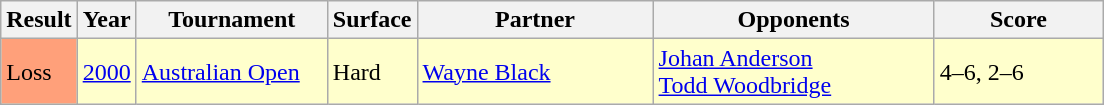<table class="sortable wikitable">
<tr>
<th style="width:40px;">Result</th>
<th style="width:30px;">Year</th>
<th style="width:120px;">Tournament</th>
<th style="width:50px;">Surface</th>
<th style="width:150px;">Partner</th>
<th style="width:180px;">Opponents</th>
<th style="width:105px;" class="unsortable">Score</th>
</tr>
<tr style="background:#ffffcc;">
<td style="background:#ffa07a;">Loss</td>
<td><a href='#'>2000</a></td>
<td><a href='#'>Australian Open</a></td>
<td>Hard</td>
<td> <a href='#'>Wayne Black</a></td>
<td> <a href='#'>Johan Anderson</a> <br>  <a href='#'>Todd Woodbridge</a></td>
<td>4–6, 2–6</td>
</tr>
</table>
